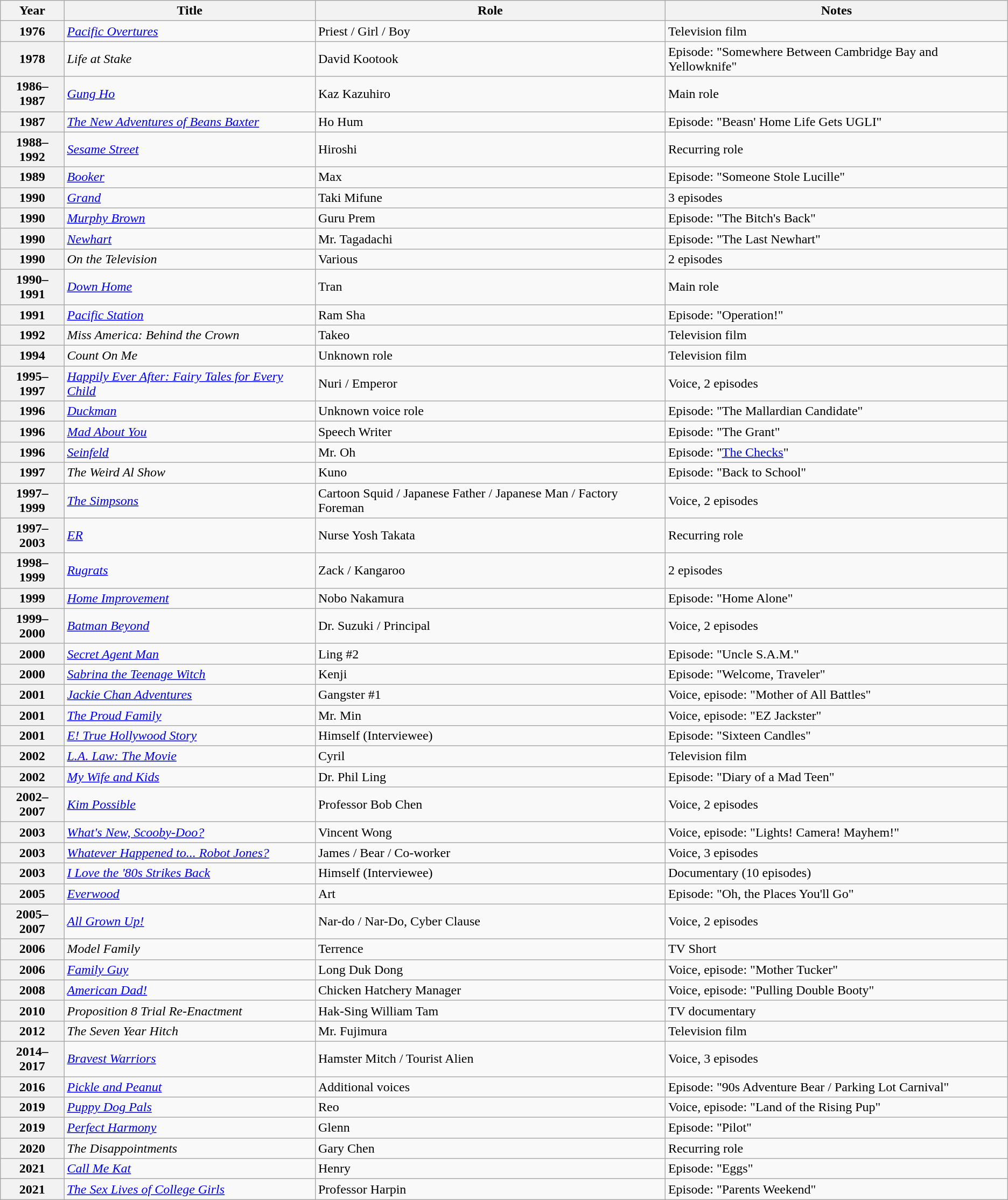<table class="wikitable plainrowheaders sortable">
<tr>
<th scope="col">Year</th>
<th scope="col">Title</th>
<th scope="col">Role</th>
<th scope="col" class="unsortable">Notes</th>
</tr>
<tr>
<th scope="row">1976</th>
<td><em><a href='#'>Pacific Overtures</a></em></td>
<td>Priest / Girl / Boy</td>
<td>Television film</td>
</tr>
<tr>
<th scope="row">1978</th>
<td><em>Life at Stake</em></td>
<td>David Kootook</td>
<td>Episode: "Somewhere Between Cambridge Bay and Yellowknife"</td>
</tr>
<tr>
<th scope="row">1986–1987</th>
<td><em><a href='#'>Gung Ho</a></em></td>
<td>Kaz Kazuhiro</td>
<td>Main role</td>
</tr>
<tr>
<th scope="row">1987</th>
<td><em><a href='#'>The New Adventures of Beans Baxter</a></em></td>
<td>Ho Hum</td>
<td>Episode: "Beasn' Home Life Gets UGLI"</td>
</tr>
<tr>
<th scope="row">1988–1992</th>
<td><em><a href='#'>Sesame Street</a></em></td>
<td>Hiroshi</td>
<td>Recurring role</td>
</tr>
<tr>
<th scope="row">1989</th>
<td><em><a href='#'>Booker</a></em></td>
<td>Max</td>
<td>Episode: "Someone Stole Lucille"</td>
</tr>
<tr>
<th scope="row">1990</th>
<td><em><a href='#'>Grand</a></em></td>
<td>Taki Mifune</td>
<td>3 episodes</td>
</tr>
<tr>
<th scope="row">1990</th>
<td><em><a href='#'>Murphy Brown</a></em></td>
<td>Guru Prem</td>
<td>Episode: "The Bitch's Back"</td>
</tr>
<tr>
<th scope="row">1990</th>
<td><em><a href='#'>Newhart</a></em></td>
<td>Mr. Tagadachi</td>
<td>Episode: "The Last Newhart"</td>
</tr>
<tr>
<th scope="row">1990</th>
<td><em>On the Television</em></td>
<td>Various</td>
<td>2 episodes</td>
</tr>
<tr>
<th scope="row">1990–1991</th>
<td><em><a href='#'>Down Home</a></em></td>
<td>Tran</td>
<td>Main role</td>
</tr>
<tr>
<th scope="row">1991</th>
<td><em><a href='#'>Pacific Station</a></em></td>
<td>Ram Sha</td>
<td>Episode: "Operation!"</td>
</tr>
<tr>
<th scope="row">1992</th>
<td><em>Miss America: Behind the Crown</em></td>
<td>Takeo</td>
<td>Television film</td>
</tr>
<tr>
<th scope="row">1994</th>
<td><em>Count On Me</em></td>
<td>Unknown role</td>
<td>Television film</td>
</tr>
<tr>
<th scope="row">1995–1997</th>
<td><em><a href='#'>Happily Ever After: Fairy Tales for Every Child</a></em></td>
<td>Nuri / Emperor</td>
<td>Voice, 2 episodes</td>
</tr>
<tr>
<th scope="row">1996</th>
<td><em><a href='#'>Duckman</a></em></td>
<td>Unknown voice role</td>
<td>Episode: "The Mallardian Candidate"</td>
</tr>
<tr>
<th scope="row">1996</th>
<td><em><a href='#'>Mad About You</a></em></td>
<td>Speech Writer</td>
<td>Episode: "The Grant"</td>
</tr>
<tr>
<th scope="row">1996</th>
<td><em><a href='#'>Seinfeld</a></em></td>
<td>Mr. Oh</td>
<td>Episode: "<a href='#'>The Checks</a>"</td>
</tr>
<tr>
<th scope="row">1997</th>
<td><em>The Weird Al Show</em></td>
<td>Kuno</td>
<td>Episode: "Back to School"</td>
</tr>
<tr>
<th scope="row">1997–1999</th>
<td><em><a href='#'>The Simpsons</a></em></td>
<td>Cartoon Squid / Japanese Father / Japanese Man / Factory Foreman</td>
<td>Voice, 2 episodes</td>
</tr>
<tr>
<th scope="row">1997–2003</th>
<td><em><a href='#'>ER</a></em></td>
<td>Nurse Yosh Takata</td>
<td>Recurring role</td>
</tr>
<tr>
<th scope="row">1998–1999</th>
<td><em><a href='#'>Rugrats</a></em></td>
<td>Zack / Kangaroo</td>
<td>2 episodes</td>
</tr>
<tr>
<th scope="row">1999</th>
<td><em><a href='#'>Home Improvement</a></em></td>
<td>Nobo Nakamura</td>
<td>Episode: "Home Alone"</td>
</tr>
<tr>
<th scope="row">1999–2000</th>
<td><em><a href='#'>Batman Beyond</a></em></td>
<td>Dr. Suzuki / Principal</td>
<td>Voice, 2 episodes</td>
</tr>
<tr>
<th scope="row">2000</th>
<td><em><a href='#'>Secret Agent Man</a></em></td>
<td>Ling #2</td>
<td>Episode: "Uncle S.A.M."</td>
</tr>
<tr>
<th scope="row">2000</th>
<td><em><a href='#'>Sabrina the Teenage Witch</a></em></td>
<td>Kenji</td>
<td>Episode: "Welcome, Traveler"</td>
</tr>
<tr>
<th scope="row">2001</th>
<td><em><a href='#'>Jackie Chan Adventures</a></em></td>
<td>Gangster #1</td>
<td>Voice, episode: "Mother of All Battles"</td>
</tr>
<tr>
<th scope="row">2001</th>
<td><em><a href='#'>The Proud Family</a></em></td>
<td>Mr. Min</td>
<td>Voice, episode: "EZ Jackster"</td>
</tr>
<tr>
<th scope="row">2001</th>
<td><em><a href='#'>E! True Hollywood Story</a></em></td>
<td>Himself (Interviewee)</td>
<td>Episode: "Sixteen Candles"</td>
</tr>
<tr>
<th scope="row">2002</th>
<td><em><a href='#'>L.A. Law: The Movie</a></em></td>
<td>Cyril</td>
<td>Television film</td>
</tr>
<tr>
<th scope="row">2002</th>
<td><em><a href='#'>My Wife and Kids</a></em></td>
<td>Dr. Phil Ling</td>
<td>Episode: "Diary of a Mad Teen"</td>
</tr>
<tr>
<th scope="row">2002–2007</th>
<td><em><a href='#'>Kim Possible</a></em></td>
<td>Professor Bob Chen</td>
<td>Voice, 2 episodes</td>
</tr>
<tr>
<th scope="row">2003</th>
<td><em><a href='#'>What's New, Scooby-Doo?</a></em></td>
<td>Vincent Wong</td>
<td>Voice, episode: "Lights! Camera! Mayhem!"</td>
</tr>
<tr>
<th scope="row">2003</th>
<td><em><a href='#'>Whatever Happened to... Robot Jones?</a></em></td>
<td>James / Bear / Co-worker</td>
<td>Voice, 3 episodes</td>
</tr>
<tr>
<th scope="row">2003</th>
<td><em><a href='#'>I Love the '80s Strikes Back</a></em></td>
<td>Himself (Interviewee)</td>
<td>Documentary (10 episodes)</td>
</tr>
<tr>
<th scope="row">2005</th>
<td><em><a href='#'>Everwood</a></em></td>
<td>Art</td>
<td>Episode: "Oh, the Places You'll Go"</td>
</tr>
<tr>
<th scope="row">2005–2007</th>
<td><em><a href='#'>All Grown Up!</a></em></td>
<td>Nar-do / Nar-Do, Cyber Clause</td>
<td>Voice, 2 episodes</td>
</tr>
<tr>
<th scope="row">2006</th>
<td><em>Model Family</em></td>
<td>Terrence</td>
<td>TV Short</td>
</tr>
<tr>
<th scope="row">2006</th>
<td><em><a href='#'>Family Guy</a></em></td>
<td>Long Duk Dong</td>
<td>Voice, episode: "Mother Tucker"</td>
</tr>
<tr>
<th scope="row">2008</th>
<td><em><a href='#'>American Dad!</a></em></td>
<td>Chicken Hatchery Manager</td>
<td>Voice, episode: "Pulling Double Booty"</td>
</tr>
<tr>
<th scope="row">2010</th>
<td><em>Proposition 8 Trial Re-Enactment</em></td>
<td>Hak-Sing William Tam</td>
<td>TV documentary</td>
</tr>
<tr>
<th scope="row">2012</th>
<td><em>The Seven Year Hitch</em></td>
<td>Mr. Fujimura</td>
<td>Television film</td>
</tr>
<tr>
<th scope="row">2014–2017</th>
<td><em><a href='#'>Bravest Warriors</a></em></td>
<td>Hamster Mitch / Tourist Alien</td>
<td>Voice, 3 episodes</td>
</tr>
<tr>
<th scope="row">2016</th>
<td><em><a href='#'>Pickle and Peanut</a></em></td>
<td>Additional voices</td>
<td>Episode: "90s Adventure Bear / Parking Lot Carnival"</td>
</tr>
<tr>
<th scope="row">2019</th>
<td><em><a href='#'>Puppy Dog Pals</a></em></td>
<td>Reo</td>
<td>Voice, episode: "Land of the Rising Pup"</td>
</tr>
<tr>
<th scope="row">2019</th>
<td><em><a href='#'>Perfect Harmony</a></em></td>
<td>Glenn</td>
<td>Episode: "Pilot"</td>
</tr>
<tr>
<th scope="row">2020</th>
<td><em>The Disappointments</em></td>
<td>Gary Chen</td>
<td>Recurring role</td>
</tr>
<tr>
<th scope="row">2021</th>
<td><em><a href='#'>Call Me Kat</a></em></td>
<td>Henry</td>
<td>Episode: "Eggs"</td>
</tr>
<tr>
<th scope="row">2021</th>
<td><em><a href='#'>The Sex Lives of College Girls</a></em></td>
<td>Professor Harpin</td>
<td>Episode: "Parents Weekend"</td>
</tr>
</table>
